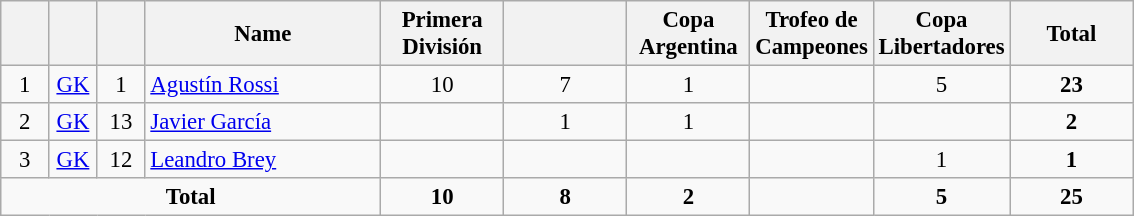<table class="wikitable sortable" style="font-size: 95%; text-align: center;">
<tr>
<th width=25></th>
<th width=25></th>
<th width=25></th>
<th width=150>Name</th>
<th width= 75>Primera División</th>
<th width= 75></th>
<th width= 75>Copa Argentina</th>
<th width= 75>Trofeo de Campeones</th>
<th width= 75>Copa Libertadores</th>
<th width= 75>Total</th>
</tr>
<tr>
<td>1</td>
<td><a href='#'>GK</a></td>
<td>1</td>
<td align=left> <a href='#'>Agustín Rossi</a></td>
<td>10</td>
<td>7</td>
<td>1</td>
<td></td>
<td>5</td>
<td><strong>23</strong></td>
</tr>
<tr>
<td>2</td>
<td><a href='#'>GK</a></td>
<td>13</td>
<td align=left> <a href='#'>Javier García</a></td>
<td></td>
<td>1</td>
<td>1</td>
<td></td>
<td></td>
<td><strong>2</strong></td>
</tr>
<tr>
<td>3</td>
<td><a href='#'>GK</a></td>
<td>12</td>
<td align=left> <a href='#'>Leandro Brey</a></td>
<td></td>
<td></td>
<td></td>
<td></td>
<td>1</td>
<td><strong>1</strong></td>
</tr>
<tr align=center>
<td colspan=4><strong>Total</strong></td>
<td><strong>10</strong></td>
<td><strong>8</strong></td>
<td><strong>2</strong></td>
<td><strong> </strong></td>
<td><strong>5</strong></td>
<td><strong>25</strong></td>
</tr>
</table>
